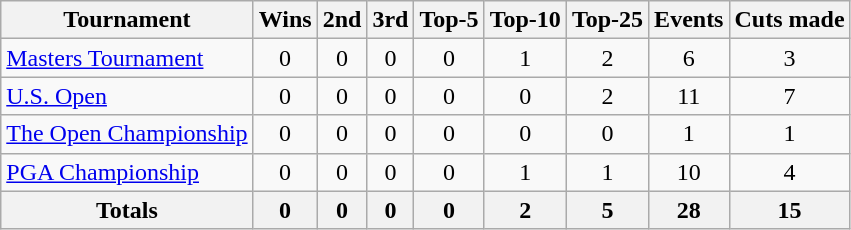<table class=wikitable style=text-align:center>
<tr>
<th>Tournament</th>
<th>Wins</th>
<th>2nd</th>
<th>3rd</th>
<th>Top-5</th>
<th>Top-10</th>
<th>Top-25</th>
<th>Events</th>
<th>Cuts made</th>
</tr>
<tr>
<td align=left><a href='#'>Masters Tournament</a></td>
<td>0</td>
<td>0</td>
<td>0</td>
<td>0</td>
<td>1</td>
<td>2</td>
<td>6</td>
<td>3</td>
</tr>
<tr>
<td align=left><a href='#'>U.S. Open</a></td>
<td>0</td>
<td>0</td>
<td>0</td>
<td>0</td>
<td>0</td>
<td>2</td>
<td>11</td>
<td>7</td>
</tr>
<tr>
<td align=left><a href='#'>The Open Championship</a></td>
<td>0</td>
<td>0</td>
<td>0</td>
<td>0</td>
<td>0</td>
<td>0</td>
<td>1</td>
<td>1</td>
</tr>
<tr>
<td align=left><a href='#'>PGA Championship</a></td>
<td>0</td>
<td>0</td>
<td>0</td>
<td>0</td>
<td>1</td>
<td>1</td>
<td>10</td>
<td>4</td>
</tr>
<tr>
<th>Totals</th>
<th>0</th>
<th>0</th>
<th>0</th>
<th>0</th>
<th>2</th>
<th>5</th>
<th>28</th>
<th>15</th>
</tr>
</table>
